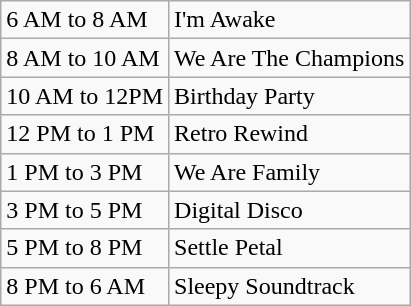<table class="wikitable">
<tr>
<td>6 AM to 8 AM</td>
<td>I'm Awake</td>
</tr>
<tr>
<td>8 AM to 10 AM</td>
<td>We Are The Champions</td>
</tr>
<tr>
<td>10 AM to 12PM</td>
<td>Birthday Party</td>
</tr>
<tr>
<td>12 PM to 1 PM</td>
<td>Retro Rewind</td>
</tr>
<tr>
<td>1 PM to 3 PM</td>
<td>We Are Family</td>
</tr>
<tr>
<td>3 PM to 5 PM</td>
<td>Digital Disco</td>
</tr>
<tr>
<td>5 PM to 8 PM</td>
<td>Settle Petal</td>
</tr>
<tr>
<td>8 PM to 6 AM</td>
<td>Sleepy Soundtrack</td>
</tr>
</table>
